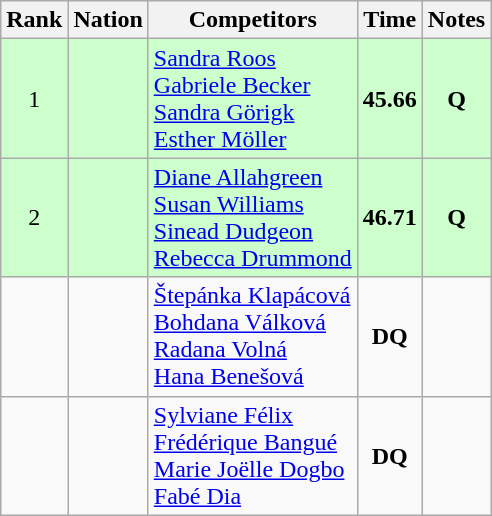<table class="wikitable sortable" style="text-align:center">
<tr>
<th>Rank</th>
<th>Nation</th>
<th>Competitors</th>
<th>Time</th>
<th>Notes</th>
</tr>
<tr bgcolor=ccffcc>
<td>1</td>
<td align=left></td>
<td align=left><a href='#'>Sandra Roos</a><br><a href='#'>Gabriele Becker</a><br><a href='#'>Sandra Görigk</a><br><a href='#'>Esther Möller</a></td>
<td><strong>45.66</strong></td>
<td><strong>Q</strong></td>
</tr>
<tr bgcolor=ccffcc>
<td>2</td>
<td align=left></td>
<td align=left><a href='#'>Diane Allahgreen</a><br><a href='#'>Susan Williams</a><br><a href='#'>Sinead Dudgeon</a><br><a href='#'>Rebecca Drummond</a></td>
<td><strong>46.71</strong></td>
<td><strong>Q</strong></td>
</tr>
<tr>
<td></td>
<td align=left></td>
<td align=left><a href='#'>Štepánka Klapácová</a><br><a href='#'>Bohdana Válková</a><br><a href='#'>Radana Volná</a><br><a href='#'>Hana Benešová</a></td>
<td><strong>DQ</strong></td>
<td></td>
</tr>
<tr>
<td></td>
<td align=left></td>
<td align=left><a href='#'>Sylviane Félix</a><br><a href='#'>Frédérique Bangué</a><br><a href='#'>Marie Joëlle Dogbo</a><br><a href='#'>Fabé Dia</a></td>
<td><strong>DQ</strong></td>
<td></td>
</tr>
</table>
